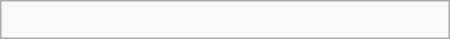<table class="wikitable" border="1" width=300px align="right">
<tr>
<td><br></td>
</tr>
</table>
